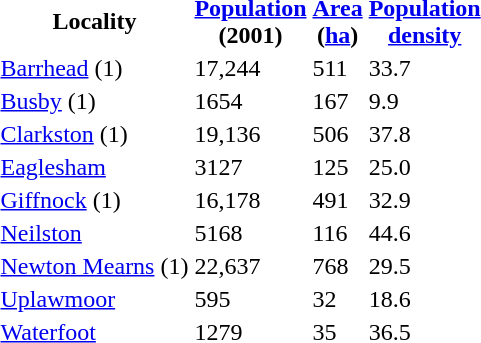<table>
<tr>
<th>Locality</th>
<th><a href='#'>Population</a><br>(2001)</th>
<th><a href='#'>Area</a><br>(<a href='#'>ha</a>)</th>
<th><a href='#'>Population<br>density</a></th>
</tr>
<tr>
<td><a href='#'>Barrhead</a> (1)</td>
<td>17,244</td>
<td>511</td>
<td>33.7</td>
</tr>
<tr>
<td><a href='#'>Busby</a> (1)</td>
<td>1654</td>
<td>167</td>
<td>9.9</td>
</tr>
<tr>
<td><a href='#'>Clarkston</a> (1)</td>
<td>19,136</td>
<td>506</td>
<td>37.8</td>
</tr>
<tr>
<td><a href='#'>Eaglesham</a></td>
<td>3127</td>
<td>125</td>
<td>25.0</td>
</tr>
<tr>
<td><a href='#'>Giffnock</a> (1)</td>
<td>16,178</td>
<td>491</td>
<td>32.9</td>
</tr>
<tr>
<td><a href='#'>Neilston</a></td>
<td>5168</td>
<td>116</td>
<td>44.6</td>
</tr>
<tr>
<td><a href='#'>Newton Mearns</a> (1)</td>
<td>22,637</td>
<td>768</td>
<td>29.5</td>
</tr>
<tr>
<td><a href='#'>Uplawmoor</a></td>
<td>595</td>
<td>32</td>
<td>18.6</td>
</tr>
<tr>
<td><a href='#'>Waterfoot</a></td>
<td>1279</td>
<td>35</td>
<td>36.5</td>
</tr>
<tr>
</tr>
</table>
